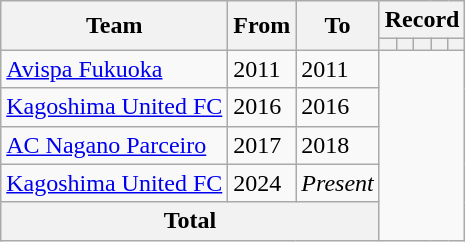<table class="wikitable" style="text-align:center">
<tr>
<th rowspan="2">Team</th>
<th rowspan="2">From</th>
<th rowspan="2">To</th>
<th colspan="5">Record</th>
</tr>
<tr>
<th></th>
<th></th>
<th></th>
<th></th>
<th></th>
</tr>
<tr>
<td align="left"><a href='#'>Avispa Fukuoka</a></td>
<td align="left">2011</td>
<td align="left">2011<br></td>
</tr>
<tr>
<td align="left"><a href='#'>Kagoshima United FC</a></td>
<td align="left">2016</td>
<td align="left">2016<br></td>
</tr>
<tr>
<td align="left"><a href='#'>AC Nagano Parceiro</a></td>
<td align="left">2017</td>
<td align="left">2018<br></td>
</tr>
<tr>
<td align="left"><a href='#'>Kagoshima United FC</a></td>
<td align="left">2024</td>
<td align="left"><em>Present</em><br></td>
</tr>
<tr>
<th colspan="3">Total<br></th>
</tr>
</table>
